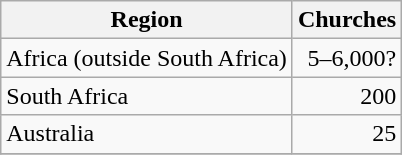<table class="wikitable floatright">
<tr>
<th>Region</th>
<th>Churches</th>
</tr>
<tr>
<td>Africa (outside South Africa)</td>
<td align=right>5–6,000?</td>
</tr>
<tr>
<td>South Africa</td>
<td align=right>200</td>
</tr>
<tr>
<td>Australia</td>
<td align=right>25</td>
</tr>
<tr>
</tr>
</table>
